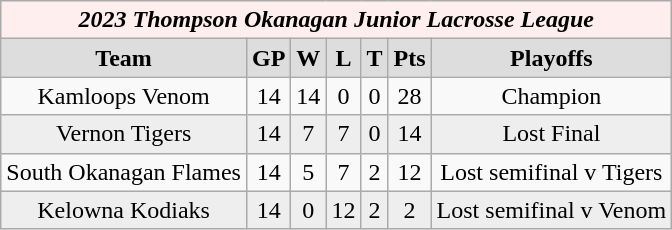<table class="wikitable">
<tr align="center" bgcolor="#ffeeee">
<td colspan="9"><strong><em> 2023 Thompson Okanagan Junior Lacrosse League</em></strong></td>
</tr>
<tr align="center"  bgcolor="#dddddd">
<td><strong>Team </strong></td>
<td><strong> GP </strong></td>
<td><strong> W </strong></td>
<td><strong> L </strong></td>
<td><strong> T </strong></td>
<td><strong>Pts</strong></td>
<td><strong>Playoffs</strong></td>
</tr>
<tr align="center">
<td>Kamloops Venom</td>
<td>14</td>
<td>14</td>
<td>0</td>
<td>0</td>
<td>28</td>
<td>Champion</td>
</tr>
<tr align="center" bgcolor="#eeeeee">
<td>Vernon Tigers</td>
<td>14</td>
<td>7</td>
<td>7</td>
<td>0</td>
<td>14</td>
<td>Lost Final</td>
</tr>
<tr align="center">
<td>South Okanagan Flames</td>
<td>14</td>
<td>5</td>
<td>7</td>
<td>2</td>
<td>12</td>
<td>Lost semifinal v Tigers</td>
</tr>
<tr align="center" bgcolor="#eeeeee">
<td>Kelowna Kodiaks</td>
<td>14</td>
<td>0</td>
<td>12</td>
<td>2</td>
<td>2</td>
<td>Lost semifinal v Venom</td>
</tr>
</table>
